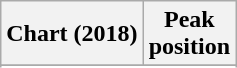<table class="wikitable sortable plainrowheaders" style="text-align:center">
<tr>
<th scope="col">Chart (2018)</th>
<th scope="col">Peak<br> position</th>
</tr>
<tr>
</tr>
<tr>
</tr>
<tr>
</tr>
<tr>
</tr>
<tr>
</tr>
<tr>
</tr>
</table>
